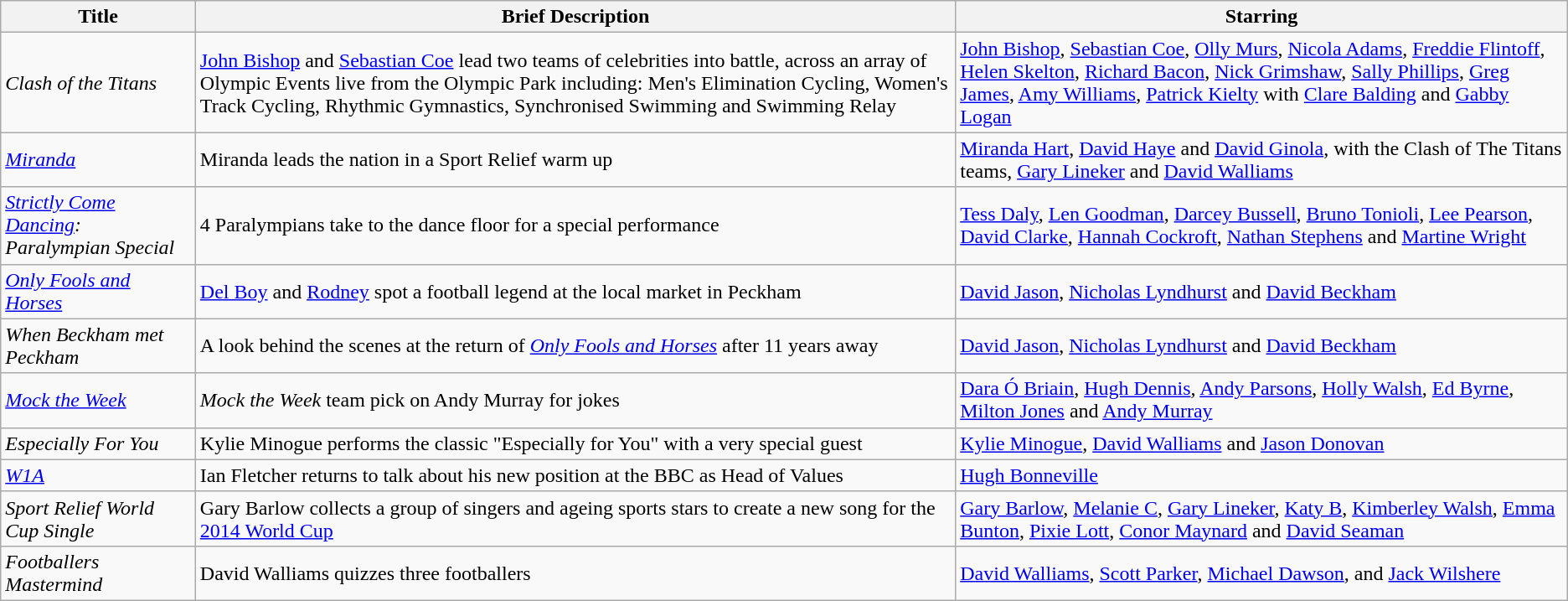<table class="wikitable">
<tr>
<th>Title</th>
<th>Brief Description</th>
<th>Starring</th>
</tr>
<tr>
<td><em>Clash of the Titans</em></td>
<td><a href='#'>John Bishop</a> and <a href='#'>Sebastian Coe</a> lead two teams of celebrities into battle, across an array of Olympic Events live from the Olympic Park including: Men's Elimination Cycling, Women's Track Cycling, Rhythmic Gymnastics, Synchronised Swimming and Swimming Relay</td>
<td><a href='#'>John Bishop</a>, <a href='#'>Sebastian Coe</a>, <a href='#'>Olly Murs</a>, <a href='#'>Nicola Adams</a>, <a href='#'>Freddie Flintoff</a>, <a href='#'>Helen Skelton</a>, <a href='#'>Richard Bacon</a>, <a href='#'>Nick Grimshaw</a>, <a href='#'>Sally Phillips</a>, <a href='#'>Greg James</a>, <a href='#'>Amy Williams</a>, <a href='#'>Patrick Kielty</a> with <a href='#'>Clare Balding</a> and <a href='#'>Gabby Logan</a></td>
</tr>
<tr>
<td><em><a href='#'>Miranda</a></em></td>
<td>Miranda leads the nation in a Sport Relief warm up</td>
<td><a href='#'>Miranda Hart</a>, <a href='#'>David Haye</a> and <a href='#'>David Ginola</a>, with the Clash of The Titans teams, <a href='#'>Gary Lineker</a> and <a href='#'>David Walliams</a></td>
</tr>
<tr>
<td><em><a href='#'>Strictly Come Dancing</a>: Paralympian Special</em></td>
<td>4 Paralympians take to the dance floor for a special performance</td>
<td><a href='#'>Tess Daly</a>, <a href='#'>Len Goodman</a>, <a href='#'>Darcey Bussell</a>, <a href='#'>Bruno Tonioli</a>, <a href='#'>Lee Pearson</a>, <a href='#'>David Clarke</a>, <a href='#'>Hannah Cockroft</a>, <a href='#'>Nathan Stephens</a> and <a href='#'>Martine Wright</a></td>
</tr>
<tr>
<td><em><a href='#'>Only Fools and Horses</a></em></td>
<td><a href='#'>Del Boy</a> and <a href='#'>Rodney</a> spot a football legend at the local market in Peckham</td>
<td><a href='#'>David Jason</a>, <a href='#'>Nicholas Lyndhurst</a> and <a href='#'>David Beckham</a></td>
</tr>
<tr>
<td><em>When Beckham met Peckham</em></td>
<td>A look behind the scenes at the return of <em><a href='#'>Only Fools and Horses</a></em> after 11 years away</td>
<td><a href='#'>David Jason</a>, <a href='#'>Nicholas Lyndhurst</a> and <a href='#'>David Beckham</a></td>
</tr>
<tr>
<td><em><a href='#'>Mock the Week</a></em></td>
<td><em>Mock the Week</em> team pick on Andy Murray for jokes</td>
<td><a href='#'>Dara Ó Briain</a>, <a href='#'>Hugh Dennis</a>, <a href='#'>Andy Parsons</a>, <a href='#'>Holly Walsh</a>, <a href='#'>Ed Byrne</a>, <a href='#'>Milton Jones</a> and <a href='#'>Andy Murray</a></td>
</tr>
<tr>
<td><em>Especially For You</em></td>
<td>Kylie Minogue performs the classic "Especially for You" with a very special guest</td>
<td><a href='#'>Kylie Minogue</a>, <a href='#'>David Walliams</a> and <a href='#'>Jason Donovan</a></td>
</tr>
<tr>
<td><em><a href='#'>W1A</a></em></td>
<td>Ian Fletcher returns to talk about his new position at the BBC as Head of Values</td>
<td><a href='#'>Hugh Bonneville</a></td>
</tr>
<tr>
<td><em>Sport Relief World Cup Single</em></td>
<td>Gary Barlow collects a group of singers and ageing sports stars to create a new song for the <a href='#'>2014 World Cup</a></td>
<td><a href='#'>Gary Barlow</a>, <a href='#'>Melanie C</a>, <a href='#'>Gary Lineker</a>, <a href='#'>Katy B</a>, <a href='#'>Kimberley Walsh</a>, <a href='#'>Emma Bunton</a>, <a href='#'>Pixie Lott</a>, <a href='#'>Conor Maynard</a> and <a href='#'>David Seaman</a></td>
</tr>
<tr>
<td><em>Footballers Mastermind</em></td>
<td>David Walliams quizzes three footballers</td>
<td><a href='#'>David Walliams</a>, <a href='#'>Scott Parker</a>, <a href='#'>Michael Dawson</a>, and <a href='#'>Jack Wilshere</a></td>
</tr>
</table>
